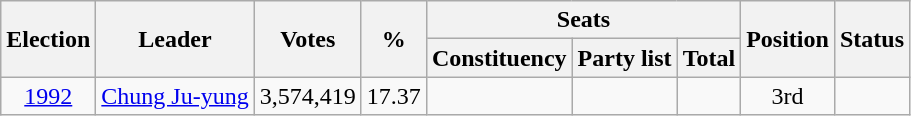<table class="wikitable" style="text-align:center">
<tr>
<th rowspan="2">Election</th>
<th rowspan="2">Leader</th>
<th rowspan="2">Votes</th>
<th rowspan="2">%</th>
<th colspan="3">Seats</th>
<th rowspan="2">Position</th>
<th rowspan="2">Status</th>
</tr>
<tr>
<th>Constituency</th>
<th>Party list</th>
<th>Total</th>
</tr>
<tr>
<td><a href='#'>1992</a></td>
<td><a href='#'>Chung Ju-yung</a></td>
<td>3,574,419</td>
<td>17.37</td>
<td></td>
<td></td>
<td></td>
<td>3rd</td>
<td></td>
</tr>
</table>
